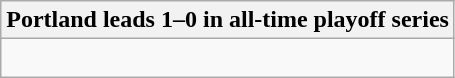<table class="wikitable collapsible collapsed">
<tr>
<th>Portland leads 1–0 in all-time playoff series</th>
</tr>
<tr>
<td><br></td>
</tr>
</table>
